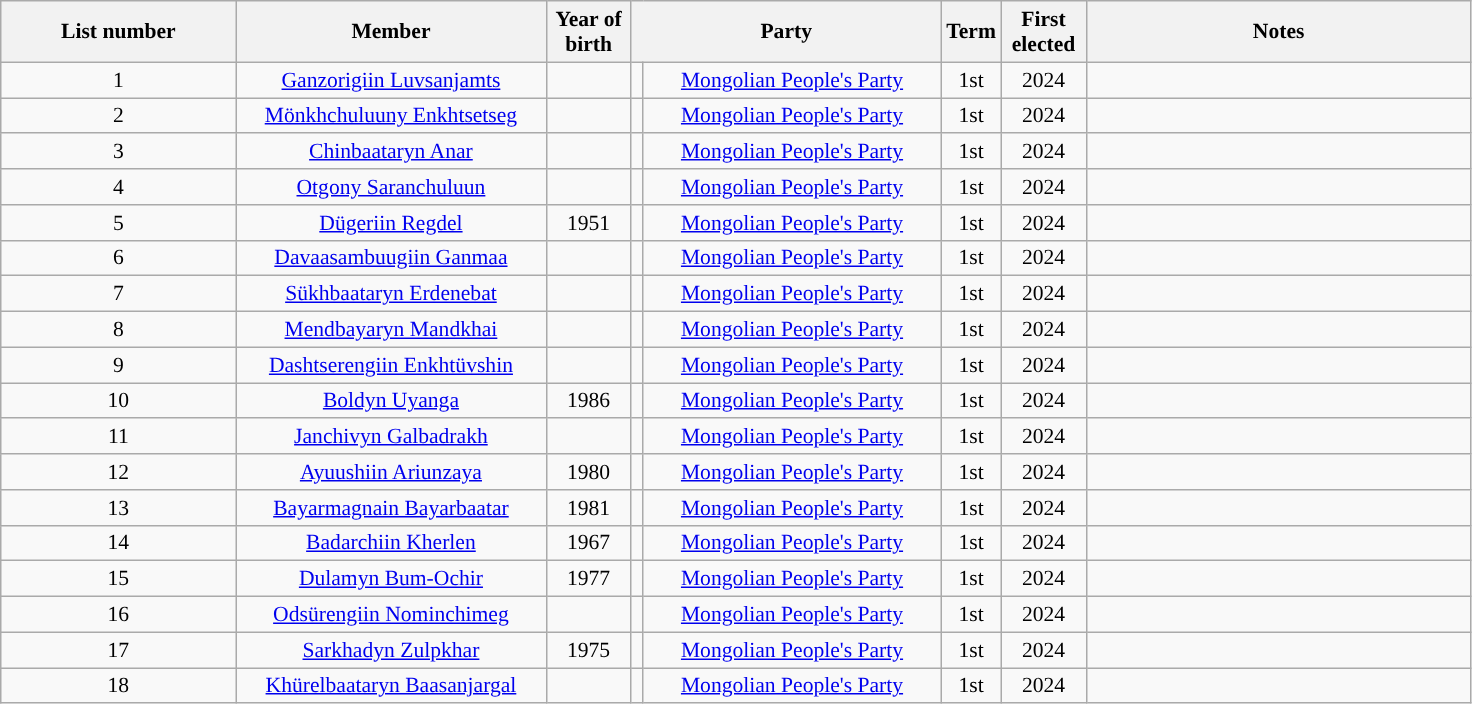<table class="wikitable sortable" style="font-size:90%; text-align:center">
<tr>
<th scope="col" style="width:150px;">List number</th>
<th scope="col" style="width:200px;">Member</th>
<th scope="col" style="width:50px;">Year of birth</th>
<th colspan="2" scope="col" style="width:200px;">Party</th>
<th scope="col" style="width:20px;">Term</th>
<th scope="col" style="width:50px;">First elected</th>
<th scope="col" style="width:250px;" class="unsortable">Notes</th>
</tr>
<tr>
<td>1</td>
<td><a href='#'>Ganzorigiin Luvsanjamts</a></td>
<td></td>
<td scope="row" width="1" style="background-color:"></td>
<td><a href='#'>Mongolian People's Party</a></td>
<td>1st</td>
<td>2024</td>
<td></td>
</tr>
<tr>
<td>2</td>
<td><a href='#'>Mönkhchuluuny Enkhtsetseg</a></td>
<td></td>
<td scope="row" width="1" style="background-color:"></td>
<td><a href='#'>Mongolian People's Party</a></td>
<td>1st</td>
<td>2024</td>
<td></td>
</tr>
<tr>
<td>3</td>
<td><a href='#'>Chinbaataryn Anar</a></td>
<td></td>
<td scope="row" width="1" style="background-color:"></td>
<td><a href='#'>Mongolian People's Party</a></td>
<td>1st</td>
<td>2024</td>
<td></td>
</tr>
<tr>
<td>4</td>
<td><a href='#'>Otgony Saranchuluun</a></td>
<td></td>
<td scope="row" width="1" style="background-color:"></td>
<td><a href='#'>Mongolian People's Party</a></td>
<td>1st</td>
<td>2024</td>
<td></td>
</tr>
<tr>
<td>5</td>
<td><a href='#'>Dügeriin Regdel</a></td>
<td>1951</td>
<td scope="row" width="1" style="background-color:"></td>
<td><a href='#'>Mongolian People's Party</a></td>
<td>1st</td>
<td>2024</td>
<td></td>
</tr>
<tr>
<td>6</td>
<td><a href='#'>Davaasambuugiin Ganmaa</a></td>
<td></td>
<td scope="row" width="1" style="background-color:"></td>
<td><a href='#'>Mongolian People's Party</a></td>
<td>1st</td>
<td>2024</td>
<td></td>
</tr>
<tr>
<td>7</td>
<td><a href='#'>Sükhbaataryn Erdenebat</a></td>
<td></td>
<td scope="row" width="1" style="background-color:"></td>
<td><a href='#'>Mongolian People's Party</a></td>
<td>1st</td>
<td>2024</td>
<td></td>
</tr>
<tr>
<td>8</td>
<td><a href='#'>Mendbayaryn Mandkhai</a></td>
<td></td>
<td scope="row" width="1" style="background-color:"></td>
<td><a href='#'>Mongolian People's Party</a></td>
<td>1st</td>
<td>2024</td>
<td></td>
</tr>
<tr>
<td>9</td>
<td><a href='#'>Dashtserengiin Enkhtüvshin</a></td>
<td></td>
<td scope="row" width="1" style="background-color:"></td>
<td><a href='#'>Mongolian People's Party</a></td>
<td>1st</td>
<td>2024</td>
<td></td>
</tr>
<tr>
<td>10</td>
<td><a href='#'>Boldyn Uyanga</a></td>
<td>1986</td>
<td scope="row" width="1" style="background-color:"></td>
<td><a href='#'>Mongolian People's Party</a></td>
<td>1st</td>
<td>2024</td>
<td></td>
</tr>
<tr>
<td>11</td>
<td><a href='#'>Janchivyn Galbadrakh</a></td>
<td></td>
<td scope="row" width="1" style="background-color:"></td>
<td><a href='#'>Mongolian People's Party</a></td>
<td>1st</td>
<td>2024</td>
<td></td>
</tr>
<tr>
<td>12</td>
<td><a href='#'>Ayuushiin Ariunzaya</a></td>
<td>1980</td>
<td scope="row" width="1" style="background-color:"></td>
<td><a href='#'>Mongolian People's Party</a></td>
<td>1st</td>
<td>2024</td>
<td></td>
</tr>
<tr>
<td>13</td>
<td><a href='#'>Bayarmagnain Bayarbaatar</a></td>
<td>1981</td>
<td scope="row" width="1" style="background-color:"></td>
<td><a href='#'>Mongolian People's Party</a></td>
<td>1st</td>
<td>2024</td>
<td></td>
</tr>
<tr>
<td>14</td>
<td><a href='#'>Badarchiin Kherlen</a></td>
<td>1967</td>
<td scope="row" width="1" style="background-color:"></td>
<td><a href='#'>Mongolian People's Party</a></td>
<td>1st</td>
<td>2024</td>
<td></td>
</tr>
<tr>
<td>15</td>
<td><a href='#'>Dulamyn Bum-Ochir</a></td>
<td>1977</td>
<td scope="row" width="1" style="background-color:"></td>
<td><a href='#'>Mongolian People's Party</a></td>
<td>1st</td>
<td>2024</td>
<td></td>
</tr>
<tr>
<td>16</td>
<td><a href='#'>Odsürengiin Nominchimeg</a></td>
<td></td>
<td scope="row" width="1" style="background-color:"></td>
<td><a href='#'>Mongolian People's Party</a></td>
<td>1st</td>
<td>2024</td>
<td></td>
</tr>
<tr>
<td>17</td>
<td><a href='#'>Sarkhadyn Zulpkhar</a></td>
<td>1975</td>
<td scope="row" width="1" style="background-color:"></td>
<td><a href='#'>Mongolian People's Party</a></td>
<td>1st</td>
<td>2024</td>
<td></td>
</tr>
<tr>
<td>18</td>
<td><a href='#'>Khürelbaataryn Baasanjargal</a></td>
<td></td>
<td scope="row" width="1" style="background-color:"></td>
<td><a href='#'>Mongolian People's Party</a></td>
<td>1st</td>
<td>2024</td>
<td></td>
</tr>
</table>
